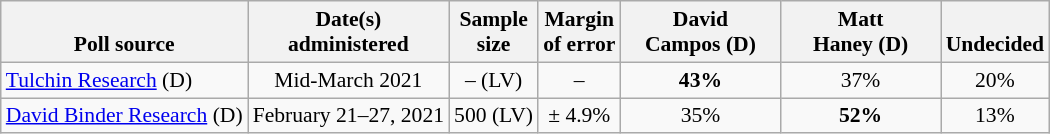<table class="wikitable" style="font-size:90%;text-align:center;">
<tr valign=bottom>
<th>Poll source</th>
<th>Date(s)<br>administered</th>
<th>Sample<br>size</th>
<th>Margin<br>of error</th>
<th style="width:100px;">David<br>Campos (D)</th>
<th style="width:100px;">Matt<br>Haney (D)</th>
<th>Undecided</th>
</tr>
<tr>
<td style="text-align:left;"><a href='#'>Tulchin Research</a> (D)</td>
<td>Mid-March 2021</td>
<td>– (LV)</td>
<td>–</td>
<td><strong>43%</strong></td>
<td>37%</td>
<td>20%</td>
</tr>
<tr>
<td style="text-align:left;"><a href='#'>David Binder Research</a> (D)</td>
<td>February 21–27, 2021</td>
<td>500 (LV)</td>
<td>± 4.9%</td>
<td>35%</td>
<td><strong>52%</strong></td>
<td>13%</td>
</tr>
</table>
